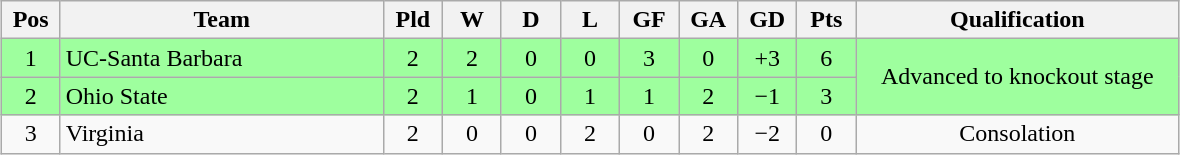<table class="wikitable" style="text-align:center; margin: 1em auto">
<tr>
<th style=width:2em>Pos</th>
<th style=width:13em>Team</th>
<th style=width:2em>Pld</th>
<th style=width:2em>W</th>
<th style=width:2em>D</th>
<th style=width:2em>L</th>
<th style=width:2em>GF</th>
<th style=width:2em>GA</th>
<th style=width:2em>GD</th>
<th style=width:2em>Pts</th>
<th style=width:13em>Qualification</th>
</tr>
<tr bgcolor="#9eff9e">
<td>1</td>
<td style="text-align:left">UC-Santa Barbara</td>
<td>2</td>
<td>2</td>
<td>0</td>
<td>0</td>
<td>3</td>
<td>0</td>
<td>+3</td>
<td>6</td>
<td rowspan="2">Advanced to knockout stage</td>
</tr>
<tr bgcolor="#9eff9e">
<td>2</td>
<td style="text-align:left">Ohio State</td>
<td>2</td>
<td>1</td>
<td>0</td>
<td>1</td>
<td>1</td>
<td>2</td>
<td>−1</td>
<td>3</td>
</tr>
<tr>
<td>3</td>
<td style="text-align:left">Virginia</td>
<td>2</td>
<td>0</td>
<td>0</td>
<td>2</td>
<td>0</td>
<td>2</td>
<td>−2</td>
<td>0</td>
<td>Consolation</td>
</tr>
</table>
